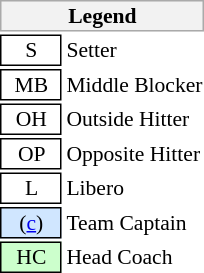<table class="toccolours" style="float:right; font-size:90%; white-space:nowrap; valign:middle">
<tr>
<th colspan="6" style="background-color:#F2F2F2; border:1px solid #AAAAAA">Legend</th>
</tr>
<tr>
<td style="border:1px solid black; text-align:center">  S  </td>
<td>Setter</td>
</tr>
<tr>
<td style="border:1px solid black; text-align:center">  MB  </td>
<td>Middle Blocker</td>
</tr>
<tr>
<td style="border:1px solid black; text-align:center">  OH  </td>
<td>Outside Hitter</td>
</tr>
<tr>
<td style="border:1px solid black; text-align:center">  OP  </td>
<td>Opposite Hitter</td>
</tr>
<tr>
<td style="border:1px solid black; text-align:center">  L  </td>
<td>Libero</td>
</tr>
<tr>
<td style="background:#D0E6FF; border:1px solid black; text-align:center"> (<a href='#'>c</a>) </td>
<td>Team Captain</td>
</tr>
<tr>
<td style="background:#CCFFCC; border:1px solid black; text-align:center"> HC </td>
<td>Head Coach</td>
</tr>
</table>
